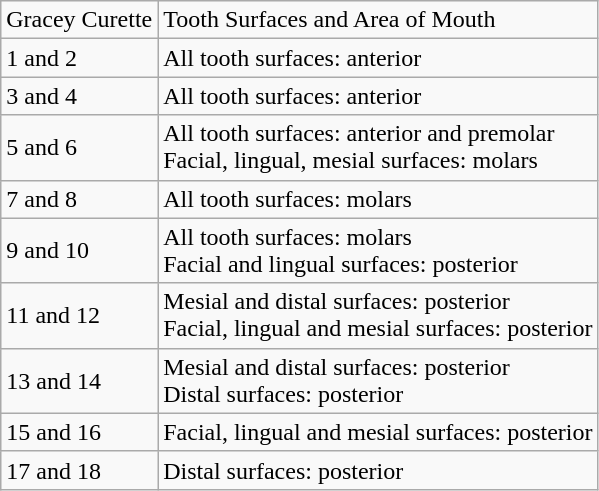<table class="wikitable">
<tr>
<td>Gracey Curette</td>
<td>Tooth Surfaces and Area of Mouth</td>
</tr>
<tr>
<td>1 and 2</td>
<td>All tooth surfaces: anterior</td>
</tr>
<tr>
<td>3 and 4</td>
<td>All tooth surfaces: anterior</td>
</tr>
<tr>
<td>5 and 6</td>
<td>All tooth surfaces: anterior and premolar<br>Facial, lingual, mesial surfaces: molars</td>
</tr>
<tr>
<td>7 and 8</td>
<td>All tooth surfaces: molars</td>
</tr>
<tr>
<td>9 and 10</td>
<td>All tooth surfaces: molars<br>Facial and lingual surfaces: posterior</td>
</tr>
<tr>
<td>11 and 12</td>
<td>Mesial and distal surfaces: posterior<br>Facial, lingual and mesial surfaces: posterior</td>
</tr>
<tr>
<td>13 and 14</td>
<td>Mesial and distal surfaces: posterior<br>Distal surfaces: posterior</td>
</tr>
<tr>
<td>15 and 16</td>
<td>Facial, lingual and mesial surfaces: posterior</td>
</tr>
<tr>
<td>17 and 18</td>
<td>Distal surfaces: posterior</td>
</tr>
</table>
